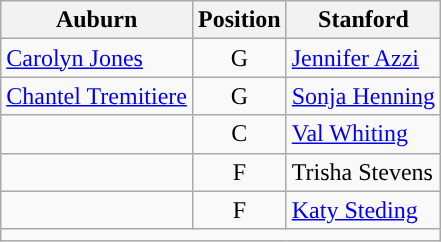<table class="wikitable">
<tr>
<th>Auburn</th>
<th>Position</th>
<th>Stanford</th>
</tr>
<tr>
<td><a href='#'>Carolyn Jones</a></td>
<td style="text-align:center">G</td>
<td><a href='#'>Jennifer Azzi</a></td>
</tr>
<tr>
<td><a href='#'>Chantel Tremitiere</a></td>
<td style="text-align:center">G</td>
<td><a href='#'>Sonja Henning</a></td>
</tr>
<tr>
<td></td>
<td style="text-align:center">C</td>
<td><a href='#'>Val Whiting</a></td>
</tr>
<tr>
<td></td>
<td style="text-align:center">F</td>
<td>Trisha Stevens</td>
</tr>
<tr>
<td></td>
<td style="text-align:center">F</td>
<td><a href='#'>Katy Steding</a></td>
</tr>
<tr>
<td style="text-align:center" colspan=3></td>
</tr>
</table>
